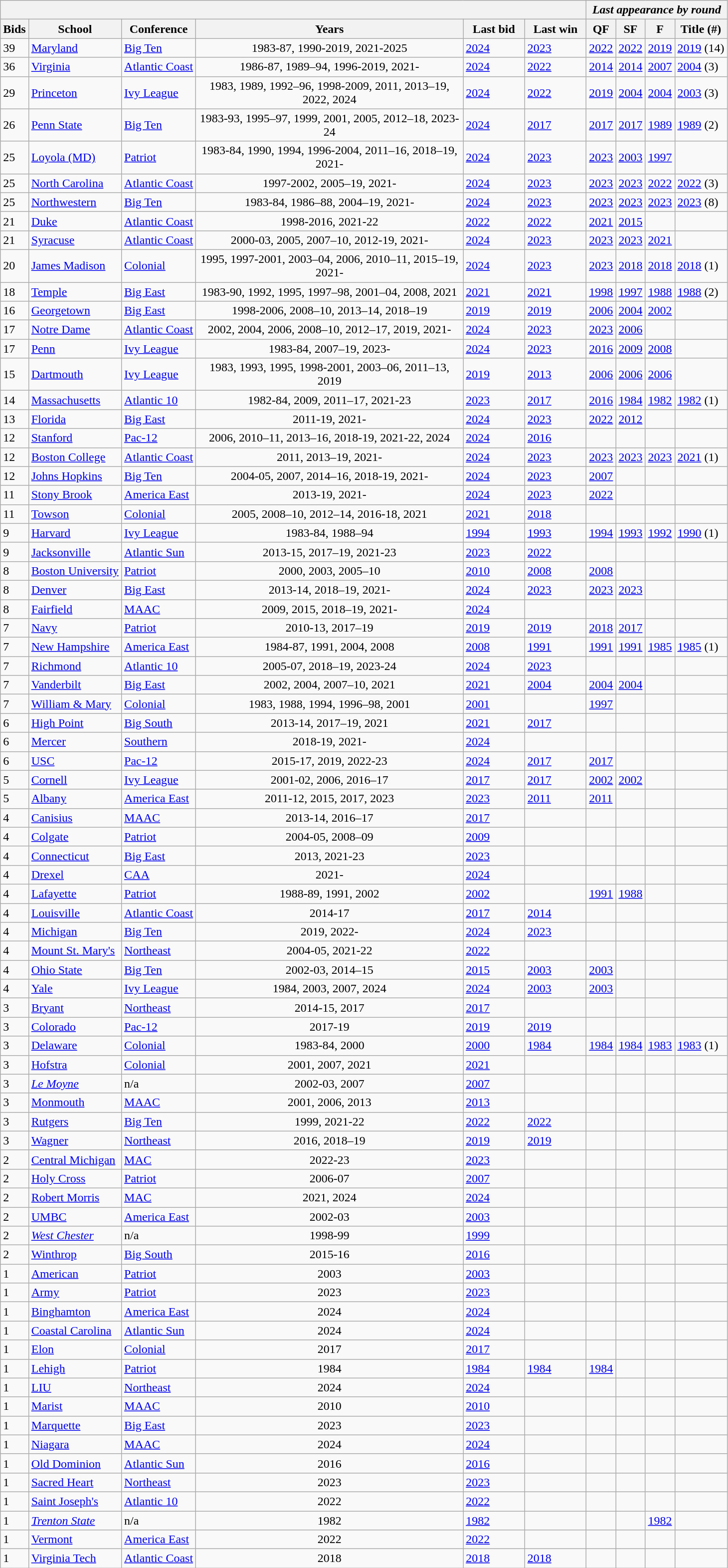<table class="wikitable sortable">
<tr>
<th colspan="6"></th>
<th colspan="4"><em>Last appearance by round</em></th>
</tr>
<tr>
<th scope="col" data-sort-type="number">Bids</th>
<th scope="col">School</th>
<th scope="col">Conference</th>
<th scope="col" style="width: 350px;">Years</th>
<th scope="col" style="width: 75px;" data-sort-type="number">Last bid</th>
<th scope="col" style="width: 75px;" data-sort-type="number">Last win</th>
<th scope="col" data-sort-type="number">QF</th>
<th scope="col" data-sort-type="number">SF</th>
<th scope="col" data-sort-type="number">F</th>
<th scope="col" data-sort-type="number">Title (#)</th>
</tr>
<tr>
<td>39</td>
<td><a href='#'>Maryland</a></td>
<td><a href='#'>Big Ten</a></td>
<td align=center>1983-87, 1990-2019, 2021-2025</td>
<td><a href='#'>2024</a></td>
<td><a href='#'>2023</a></td>
<td><a href='#'>2022</a></td>
<td><a href='#'>2022</a></td>
<td><a href='#'>2019</a></td>
<td><a href='#'>2019</a> (14)</td>
</tr>
<tr>
<td>36</td>
<td><a href='#'>Virginia</a></td>
<td><a href='#'>Atlantic Coast</a></td>
<td align=center>1986-87, 1989–94, 1996-2019, 2021-</td>
<td><a href='#'>2024</a></td>
<td><a href='#'>2022</a></td>
<td><a href='#'>2014</a></td>
<td><a href='#'>2014</a></td>
<td><a href='#'>2007</a></td>
<td><a href='#'>2004</a> (3)</td>
</tr>
<tr>
<td>29</td>
<td><a href='#'>Princeton</a></td>
<td><a href='#'>Ivy League</a></td>
<td align=center>1983, 1989, 1992–96, 1998-2009, 2011, 2013–19, 2022, 2024</td>
<td><a href='#'>2024</a></td>
<td><a href='#'>2022</a></td>
<td><a href='#'>2019</a></td>
<td><a href='#'>2004</a></td>
<td><a href='#'>2004</a></td>
<td><a href='#'>2003</a> (3)</td>
</tr>
<tr>
<td>26</td>
<td><a href='#'>Penn State</a></td>
<td><a href='#'>Big Ten</a></td>
<td align=center>1983-93, 1995–97, 1999, 2001, 2005, 2012–18, 2023-24</td>
<td><a href='#'>2024</a></td>
<td><a href='#'>2017</a></td>
<td><a href='#'>2017</a></td>
<td><a href='#'>2017</a></td>
<td><a href='#'>1989</a></td>
<td><a href='#'>1989</a> (2)</td>
</tr>
<tr>
<td>25</td>
<td><a href='#'>Loyola (MD)</a></td>
<td><a href='#'>Patriot</a></td>
<td align=center>1983-84, 1990, 1994, 1996-2004, 2011–16, 2018–19, 2021-</td>
<td><a href='#'>2024</a></td>
<td><a href='#'>2023</a></td>
<td><a href='#'>2023</a></td>
<td><a href='#'>2003</a></td>
<td><a href='#'>1997</a></td>
<td></td>
</tr>
<tr>
<td>25</td>
<td><a href='#'>North Carolina</a></td>
<td><a href='#'>Atlantic Coast</a></td>
<td align=center>1997-2002, 2005–19, 2021-</td>
<td><a href='#'>2024</a></td>
<td><a href='#'>2023</a></td>
<td><a href='#'>2023</a></td>
<td><a href='#'>2023</a></td>
<td><a href='#'>2022</a></td>
<td><a href='#'>2022</a> (3)</td>
</tr>
<tr>
<td>25</td>
<td><a href='#'>Northwestern</a></td>
<td><a href='#'>Big Ten</a></td>
<td align=center>1983-84, 1986–88, 2004–19, 2021-</td>
<td><a href='#'>2024</a></td>
<td><a href='#'>2023</a></td>
<td><a href='#'>2023</a></td>
<td><a href='#'>2023</a></td>
<td><a href='#'>2023</a></td>
<td><a href='#'>2023</a> (8)</td>
</tr>
<tr>
<td>21</td>
<td><a href='#'>Duke</a></td>
<td><a href='#'>Atlantic Coast</a></td>
<td align=center>1998-2016, 2021-22</td>
<td><a href='#'>2022</a></td>
<td><a href='#'>2022</a></td>
<td><a href='#'>2021</a></td>
<td><a href='#'>2015</a></td>
<td></td>
<td></td>
</tr>
<tr>
<td>21</td>
<td><a href='#'>Syracuse</a></td>
<td><a href='#'>Atlantic Coast</a></td>
<td align=center>2000-03, 2005, 2007–10, 2012-19, 2021-</td>
<td><a href='#'>2024</a></td>
<td><a href='#'>2023</a></td>
<td><a href='#'>2023</a></td>
<td><a href='#'>2023</a></td>
<td><a href='#'>2021</a></td>
<td></td>
</tr>
<tr>
<td>20</td>
<td><a href='#'>James Madison</a></td>
<td><a href='#'>Colonial</a></td>
<td align="center">1995, 1997-2001, 2003–04, 2006, 2010–11, 2015–19, 2021-</td>
<td><a href='#'>2024</a></td>
<td><a href='#'>2023</a></td>
<td><a href='#'>2023</a></td>
<td><a href='#'>2018</a></td>
<td><a href='#'>2018</a></td>
<td><a href='#'>2018</a> (1)</td>
</tr>
<tr>
<td>18</td>
<td><a href='#'>Temple</a></td>
<td><a href='#'>Big East</a></td>
<td align="center">1983-90, 1992, 1995, 1997–98, 2001–04, 2008, 2021</td>
<td><a href='#'>2021</a></td>
<td><a href='#'>2021</a></td>
<td><a href='#'>1998</a></td>
<td><a href='#'>1997</a></td>
<td><a href='#'>1988</a></td>
<td><a href='#'>1988</a> (2)</td>
</tr>
<tr>
<td>16</td>
<td><a href='#'>Georgetown</a></td>
<td><a href='#'>Big East</a></td>
<td align=center>1998-2006, 2008–10, 2013–14, 2018–19</td>
<td><a href='#'>2019</a></td>
<td><a href='#'>2019</a></td>
<td><a href='#'>2006</a></td>
<td><a href='#'>2004</a></td>
<td><a href='#'>2002</a></td>
<td></td>
</tr>
<tr>
<td>17</td>
<td><a href='#'>Notre Dame</a></td>
<td><a href='#'>Atlantic Coast</a></td>
<td align="center">2002, 2004, 2006, 2008–10, 2012–17, 2019, 2021-</td>
<td><a href='#'>2024</a></td>
<td><a href='#'>2023</a></td>
<td><a href='#'>2023</a></td>
<td><a href='#'>2006</a></td>
<td></td>
<td></td>
</tr>
<tr>
<td>17</td>
<td><a href='#'>Penn</a></td>
<td><a href='#'>Ivy League</a></td>
<td align=center>1983-84, 2007–19, 2023-</td>
<td><a href='#'>2024</a></td>
<td><a href='#'>2023</a></td>
<td><a href='#'>2016</a></td>
<td><a href='#'>2009</a></td>
<td><a href='#'>2008</a></td>
<td></td>
</tr>
<tr>
<td>15</td>
<td><a href='#'>Dartmouth</a></td>
<td><a href='#'>Ivy League</a></td>
<td align=center>1983, 1993, 1995, 1998-2001, 2003–06, 2011–13, 2019</td>
<td><a href='#'>2019</a></td>
<td><a href='#'>2013</a></td>
<td><a href='#'>2006</a></td>
<td><a href='#'>2006</a></td>
<td><a href='#'>2006</a></td>
<td></td>
</tr>
<tr>
<td>14</td>
<td><a href='#'>Massachusetts</a></td>
<td><a href='#'>Atlantic 10</a></td>
<td align="center">1982-84, 2009, 2011–17, 2021-23</td>
<td><a href='#'>2023</a></td>
<td><a href='#'>2017</a></td>
<td><a href='#'>2016</a></td>
<td><a href='#'>1984</a></td>
<td><a href='#'>1982</a></td>
<td><a href='#'>1982</a> (1)</td>
</tr>
<tr>
<td>13</td>
<td><a href='#'>Florida</a></td>
<td><a href='#'>Big East</a></td>
<td align="center">2011-19, 2021-</td>
<td><a href='#'>2024</a></td>
<td><a href='#'>2023</a></td>
<td><a href='#'>2022</a></td>
<td><a href='#'>2012</a></td>
<td></td>
<td></td>
</tr>
<tr>
<td>12</td>
<td><a href='#'>Stanford</a></td>
<td><a href='#'>Pac-12</a></td>
<td align="center">2006, 2010–11, 2013–16, 2018-19, 2021-22, 2024</td>
<td><a href='#'>2024</a></td>
<td><a href='#'>2016</a></td>
<td></td>
<td></td>
<td></td>
<td></td>
</tr>
<tr>
<td>12</td>
<td><a href='#'>Boston College</a></td>
<td><a href='#'>Atlantic Coast</a></td>
<td align="center">2011, 2013–19, 2021-</td>
<td><a href='#'>2024</a></td>
<td><a href='#'>2023</a></td>
<td><a href='#'>2023</a></td>
<td><a href='#'>2023</a></td>
<td><a href='#'>2023</a></td>
<td><a href='#'>2021</a> (1)</td>
</tr>
<tr>
<td>12</td>
<td><a href='#'>Johns Hopkins</a></td>
<td><a href='#'>Big Ten</a></td>
<td align="center">2004-05, 2007, 2014–16, 2018-19, 2021-</td>
<td><a href='#'>2024</a></td>
<td><a href='#'>2023</a></td>
<td><a href='#'>2007</a></td>
<td></td>
<td></td>
<td></td>
</tr>
<tr>
<td>11</td>
<td><a href='#'>Stony Brook</a></td>
<td><a href='#'>America East</a></td>
<td align="center">2013-19, 2021-</td>
<td><a href='#'>2024</a></td>
<td><a href='#'>2023</a></td>
<td><a href='#'>2022</a></td>
<td></td>
<td></td>
<td></td>
</tr>
<tr>
<td>11</td>
<td><a href='#'>Towson</a></td>
<td><a href='#'>Colonial</a></td>
<td align="center">2005, 2008–10, 2012–14, 2016-18, 2021</td>
<td><a href='#'>2021</a></td>
<td><a href='#'>2018</a></td>
<td></td>
<td></td>
<td></td>
<td></td>
</tr>
<tr>
<td>9</td>
<td><a href='#'>Harvard</a></td>
<td><a href='#'>Ivy League</a></td>
<td align=center>1983-84, 1988–94</td>
<td><a href='#'>1994</a></td>
<td><a href='#'>1993</a></td>
<td><a href='#'>1994</a></td>
<td><a href='#'>1993</a></td>
<td><a href='#'>1992</a></td>
<td><a href='#'>1990</a> (1)</td>
</tr>
<tr>
<td>9</td>
<td><a href='#'>Jacksonville</a></td>
<td><a href='#'>Atlantic Sun</a></td>
<td align="center">2013-15, 2017–19, 2021-23</td>
<td><a href='#'>2023</a></td>
<td><a href='#'>2022</a></td>
<td></td>
<td></td>
<td></td>
<td></td>
</tr>
<tr>
<td>8</td>
<td><a href='#'>Boston University</a></td>
<td><a href='#'>Patriot</a></td>
<td align=center>2000, 2003, 2005–10</td>
<td><a href='#'>2010</a></td>
<td><a href='#'>2008</a></td>
<td><a href='#'>2008</a></td>
<td></td>
<td></td>
<td></td>
</tr>
<tr>
<td>8</td>
<td><a href='#'>Denver</a></td>
<td><a href='#'>Big East</a></td>
<td align="center">2013-14, 2018–19, 2021-</td>
<td><a href='#'>2024</a></td>
<td><a href='#'>2023</a></td>
<td><a href='#'>2023</a></td>
<td><a href='#'>2023</a></td>
<td></td>
<td></td>
</tr>
<tr>
<td>8</td>
<td><a href='#'>Fairfield</a></td>
<td><a href='#'>MAAC</a></td>
<td align="center">2009, 2015, 2018–19, 2021-</td>
<td><a href='#'>2024</a></td>
<td></td>
<td></td>
<td></td>
<td></td>
<td></td>
</tr>
<tr>
<td>7</td>
<td><a href='#'>Navy</a></td>
<td><a href='#'>Patriot</a></td>
<td align=center>2010-13, 2017–19</td>
<td><a href='#'>2019</a></td>
<td><a href='#'>2019</a></td>
<td><a href='#'>2018</a></td>
<td><a href='#'>2017</a></td>
<td></td>
<td></td>
</tr>
<tr>
<td>7</td>
<td><a href='#'>New Hampshire</a></td>
<td><a href='#'>America East</a></td>
<td align=center>1984-87, 1991, 2004, 2008</td>
<td><a href='#'>2008</a></td>
<td><a href='#'>1991</a></td>
<td><a href='#'>1991</a></td>
<td><a href='#'>1991</a></td>
<td><a href='#'>1985</a></td>
<td><a href='#'>1985</a> (1)</td>
</tr>
<tr>
<td>7</td>
<td><a href='#'>Richmond</a></td>
<td><a href='#'>Atlantic 10</a></td>
<td align=center>2005-07, 2018–19, 2023-24</td>
<td><a href='#'>2024</a></td>
<td><a href='#'>2023</a></td>
<td></td>
<td></td>
<td></td>
<td></td>
</tr>
<tr>
<td>7</td>
<td><a href='#'>Vanderbilt</a></td>
<td><a href='#'>Big East</a></td>
<td align="center">2002, 2004, 2007–10, 2021</td>
<td><a href='#'>2021</a></td>
<td><a href='#'>2004</a></td>
<td><a href='#'>2004</a></td>
<td><a href='#'>2004</a></td>
<td></td>
<td></td>
</tr>
<tr>
<td>7</td>
<td><a href='#'>William & Mary</a></td>
<td><a href='#'>Colonial</a></td>
<td align=center>1983, 1988, 1994, 1996–98, 2001</td>
<td><a href='#'>2001</a></td>
<td></td>
<td><a href='#'>1997</a></td>
<td></td>
<td></td>
<td></td>
</tr>
<tr>
<td>6</td>
<td><a href='#'>High Point</a></td>
<td><a href='#'>Big South</a></td>
<td align="center">2013-14, 2017–19, 2021</td>
<td><a href='#'>2021</a></td>
<td><a href='#'>2017</a></td>
<td></td>
<td></td>
<td></td>
<td></td>
</tr>
<tr>
<td>6</td>
<td><a href='#'>Mercer</a></td>
<td><a href='#'>Southern</a></td>
<td align="center">2018-19, 2021-</td>
<td><a href='#'>2024</a></td>
<td></td>
<td></td>
<td></td>
<td></td>
<td></td>
</tr>
<tr>
<td>6</td>
<td><a href='#'>USC</a></td>
<td><a href='#'>Pac-12</a></td>
<td align="center">2015-17, 2019, 2022-23</td>
<td><a href='#'>2024</a></td>
<td><a href='#'>2017</a></td>
<td><a href='#'>2017</a></td>
<td></td>
<td></td>
<td></td>
</tr>
<tr>
<td>5</td>
<td><a href='#'>Cornell</a></td>
<td><a href='#'>Ivy League</a></td>
<td align=center>2001-02, 2006, 2016–17</td>
<td><a href='#'>2017</a></td>
<td><a href='#'>2017</a></td>
<td><a href='#'>2002</a></td>
<td><a href='#'>2002</a></td>
<td></td>
<td></td>
</tr>
<tr>
<td>5</td>
<td><a href='#'>Albany</a></td>
<td><a href='#'>America East</a></td>
<td align=center>2011-12, 2015, 2017, 2023</td>
<td><a href='#'>2023</a></td>
<td><a href='#'>2011</a></td>
<td><a href='#'>2011</a></td>
<td></td>
<td></td>
<td></td>
</tr>
<tr>
<td>4</td>
<td><a href='#'>Canisius</a></td>
<td><a href='#'>MAAC</a></td>
<td align=center>2013-14, 2016–17</td>
<td><a href='#'>2017</a></td>
<td></td>
<td></td>
<td></td>
<td></td>
<td></td>
</tr>
<tr>
<td>4</td>
<td><a href='#'>Colgate</a></td>
<td><a href='#'>Patriot</a></td>
<td align=center>2004-05, 2008–09</td>
<td><a href='#'>2009</a></td>
<td></td>
<td></td>
<td></td>
<td></td>
<td></td>
</tr>
<tr>
<td>4</td>
<td><a href='#'>Connecticut</a></td>
<td><a href='#'>Big East</a></td>
<td align=center>2013, 2021-23</td>
<td><a href='#'>2023</a></td>
<td></td>
<td></td>
<td></td>
<td></td>
<td></td>
</tr>
<tr>
<td>4</td>
<td><a href='#'>Drexel</a></td>
<td><a href='#'>CAA</a></td>
<td align=center>2021-</td>
<td><a href='#'>2024</a></td>
<td></td>
<td></td>
<td></td>
<td></td>
<td></td>
</tr>
<tr>
<td>4</td>
<td><a href='#'>Lafayette</a></td>
<td><a href='#'>Patriot</a></td>
<td align=center>1988-89, 1991, 2002</td>
<td><a href='#'>2002</a></td>
<td></td>
<td><a href='#'>1991</a></td>
<td><a href='#'>1988</a></td>
<td></td>
<td></td>
</tr>
<tr>
<td>4</td>
<td><a href='#'>Louisville</a></td>
<td><a href='#'>Atlantic Coast</a></td>
<td align=center>2014-17</td>
<td><a href='#'>2017</a></td>
<td><a href='#'>2014</a></td>
<td></td>
<td></td>
<td></td>
<td></td>
</tr>
<tr>
<td>4</td>
<td><a href='#'>Michigan</a></td>
<td><a href='#'>Big Ten</a></td>
<td align="center">2019, 2022-</td>
<td><a href='#'>2024</a></td>
<td><a href='#'>2023</a></td>
<td></td>
<td></td>
<td></td>
<td></td>
</tr>
<tr>
<td>4</td>
<td><a href='#'>Mount St. Mary's</a></td>
<td><a href='#'>Northeast</a></td>
<td align="center">2004-05, 2021-22</td>
<td><a href='#'>2022</a></td>
<td></td>
<td></td>
<td></td>
<td></td>
<td></td>
</tr>
<tr>
<td>4</td>
<td><a href='#'>Ohio State</a></td>
<td><a href='#'>Big Ten</a></td>
<td align=center>2002-03, 2014–15</td>
<td><a href='#'>2015</a></td>
<td><a href='#'>2003</a></td>
<td><a href='#'>2003</a></td>
<td></td>
<td></td>
<td></td>
</tr>
<tr>
<td>4</td>
<td><a href='#'>Yale</a></td>
<td><a href='#'>Ivy League</a></td>
<td align=center>1984, 2003, 2007, 2024</td>
<td><a href='#'>2024</a></td>
<td><a href='#'>2003</a></td>
<td><a href='#'>2003</a></td>
<td></td>
<td></td>
<td></td>
</tr>
<tr>
<td>3</td>
<td><a href='#'>Bryant</a></td>
<td><a href='#'>Northeast</a></td>
<td align=center>2014-15, 2017</td>
<td><a href='#'>2017</a></td>
<td></td>
<td></td>
<td></td>
<td></td>
<td></td>
</tr>
<tr>
<td>3</td>
<td><a href='#'>Colorado</a></td>
<td><a href='#'>Pac-12</a></td>
<td align=center>2017-19</td>
<td><a href='#'>2019</a></td>
<td><a href='#'>2019</a></td>
<td></td>
<td></td>
<td></td>
<td></td>
</tr>
<tr>
<td>3</td>
<td><a href='#'>Delaware</a></td>
<td><a href='#'>Colonial</a></td>
<td align=center>1983-84, 2000</td>
<td><a href='#'>2000</a></td>
<td><a href='#'>1984</a></td>
<td><a href='#'>1984</a></td>
<td><a href='#'>1984</a></td>
<td><a href='#'>1983</a></td>
<td><a href='#'>1983</a> (1)</td>
</tr>
<tr>
<td>3</td>
<td><a href='#'>Hofstra</a></td>
<td><a href='#'>Colonial</a></td>
<td align="center">2001, 2007, 2021</td>
<td><a href='#'>2021</a></td>
<td></td>
<td></td>
<td></td>
<td></td>
<td></td>
</tr>
<tr>
<td>3</td>
<td><em><a href='#'>Le Moyne</a></em></td>
<td>n/a</td>
<td align=center>2002-03, 2007</td>
<td><a href='#'>2007</a></td>
<td></td>
<td></td>
<td></td>
<td></td>
<td></td>
</tr>
<tr>
<td>3</td>
<td><a href='#'>Monmouth</a></td>
<td><a href='#'>MAAC</a></td>
<td align=center>2001, 2006, 2013</td>
<td><a href='#'>2013</a></td>
<td></td>
<td></td>
<td></td>
<td></td>
<td></td>
</tr>
<tr>
<td>3</td>
<td><a href='#'>Rutgers</a></td>
<td><a href='#'>Big Ten</a></td>
<td align="center">1999, 2021-22</td>
<td><a href='#'>2022</a></td>
<td><a href='#'>2022</a></td>
<td></td>
<td></td>
<td></td>
<td></td>
</tr>
<tr>
<td>3</td>
<td><a href='#'>Wagner</a></td>
<td><a href='#'>Northeast</a></td>
<td align=center>2016, 2018–19</td>
<td><a href='#'>2019</a></td>
<td><a href='#'>2019</a></td>
<td></td>
<td></td>
<td></td>
<td></td>
</tr>
<tr>
<td>2</td>
<td><a href='#'>Central Michigan</a></td>
<td><a href='#'>MAC</a></td>
<td align=center>2022-23</td>
<td><a href='#'>2023</a></td>
<td></td>
<td></td>
<td></td>
<td></td>
<td></td>
</tr>
<tr>
<td>2</td>
<td><a href='#'>Holy Cross</a></td>
<td><a href='#'>Patriot</a></td>
<td align=center>2006-07</td>
<td><a href='#'>2007</a></td>
<td></td>
<td></td>
<td></td>
<td></td>
<td></td>
</tr>
<tr>
<td>2</td>
<td><a href='#'>Robert Morris</a></td>
<td><a href='#'>MAC</a></td>
<td align=center>2021, 2024</td>
<td><a href='#'>2024</a></td>
<td></td>
<td></td>
<td></td>
<td></td>
<td></td>
</tr>
<tr>
<td>2</td>
<td><a href='#'>UMBC</a></td>
<td><a href='#'>America East</a></td>
<td align=center>2002-03</td>
<td><a href='#'>2003</a></td>
<td></td>
<td></td>
<td></td>
<td></td>
<td></td>
</tr>
<tr>
<td>2</td>
<td><em><a href='#'>West Chester</a></em></td>
<td>n/a</td>
<td align=center>1998-99</td>
<td><a href='#'>1999</a></td>
<td></td>
<td></td>
<td></td>
<td></td>
<td></td>
</tr>
<tr>
<td>2</td>
<td><a href='#'>Winthrop</a></td>
<td><a href='#'>Big South</a></td>
<td align=center>2015-16</td>
<td><a href='#'>2016</a></td>
<td></td>
<td></td>
<td></td>
<td></td>
<td></td>
</tr>
<tr>
<td>1</td>
<td><a href='#'>American</a></td>
<td><a href='#'>Patriot</a></td>
<td align=center>2003</td>
<td><a href='#'>2003</a></td>
<td></td>
<td></td>
<td></td>
<td></td>
<td></td>
</tr>
<tr>
<td>1</td>
<td><a href='#'>Army</a></td>
<td><a href='#'>Patriot</a></td>
<td align=center>2023</td>
<td><a href='#'>2023</a></td>
<td></td>
<td></td>
<td></td>
<td></td>
<td></td>
</tr>
<tr>
<td>1</td>
<td><a href='#'>Binghamton</a></td>
<td><a href='#'>America East</a></td>
<td align=center>2024</td>
<td><a href='#'>2024</a></td>
<td></td>
<td></td>
<td></td>
<td></td>
<td></td>
</tr>
<tr>
<td>1</td>
<td><a href='#'>Coastal Carolina</a></td>
<td><a href='#'>Atlantic Sun</a></td>
<td align=center>2024</td>
<td><a href='#'>2024</a></td>
<td></td>
<td></td>
<td></td>
<td></td>
<td></td>
</tr>
<tr>
<td>1</td>
<td><a href='#'>Elon</a></td>
<td><a href='#'>Colonial</a></td>
<td align=center>2017</td>
<td><a href='#'>2017</a></td>
<td></td>
<td></td>
<td></td>
<td></td>
<td></td>
</tr>
<tr>
<td>1</td>
<td><a href='#'>Lehigh</a></td>
<td><a href='#'>Patriot</a></td>
<td align=center>1984</td>
<td><a href='#'>1984</a></td>
<td><a href='#'>1984</a></td>
<td><a href='#'>1984</a></td>
<td></td>
<td></td>
<td></td>
</tr>
<tr>
<td>1</td>
<td><a href='#'>LIU</a></td>
<td><a href='#'>Northeast</a></td>
<td align=center>2024</td>
<td><a href='#'>2024</a></td>
<td></td>
<td></td>
<td></td>
<td></td>
<td></td>
</tr>
<tr>
<td>1</td>
<td><a href='#'>Marist</a></td>
<td><a href='#'>MAAC</a></td>
<td align=center>2010</td>
<td><a href='#'>2010</a></td>
<td></td>
<td></td>
<td></td>
<td></td>
<td></td>
</tr>
<tr>
<td>1</td>
<td><a href='#'>Marquette</a></td>
<td><a href='#'>Big East</a></td>
<td align=center>2023</td>
<td><a href='#'>2023</a></td>
<td></td>
<td></td>
<td></td>
<td></td>
<td></td>
</tr>
<tr>
<td>1</td>
<td><a href='#'>Niagara</a></td>
<td><a href='#'>MAAC</a></td>
<td align=center>2024</td>
<td><a href='#'>2024</a></td>
<td></td>
<td></td>
<td></td>
<td></td>
<td></td>
</tr>
<tr>
<td>1</td>
<td><a href='#'>Old Dominion</a></td>
<td><a href='#'>Atlantic Sun</a></td>
<td align=center>2016</td>
<td><a href='#'>2016</a></td>
<td></td>
<td></td>
<td></td>
<td></td>
<td></td>
</tr>
<tr>
<td>1</td>
<td><a href='#'>Sacred Heart</a></td>
<td><a href='#'>Northeast</a></td>
<td align=center>2023</td>
<td><a href='#'>2023</a></td>
<td></td>
<td></td>
<td></td>
<td></td>
<td></td>
</tr>
<tr>
<td>1</td>
<td><a href='#'>Saint Joseph's</a></td>
<td><a href='#'>Atlantic 10</a></td>
<td align=center>2022</td>
<td><a href='#'>2022</a></td>
<td></td>
<td></td>
<td></td>
<td></td>
<td></td>
</tr>
<tr>
<td>1</td>
<td><em><a href='#'>Trenton State</a></em></td>
<td>n/a</td>
<td align=center>1982</td>
<td><a href='#'>1982</a></td>
<td></td>
<td></td>
<td></td>
<td><a href='#'>1982</a></td>
<td></td>
</tr>
<tr>
<td>1</td>
<td><a href='#'>Vermont</a></td>
<td><a href='#'>America East</a></td>
<td align=center>2022</td>
<td><a href='#'>2022</a></td>
<td></td>
<td></td>
<td></td>
<td></td>
<td></td>
</tr>
<tr>
<td>1</td>
<td><a href='#'>Virginia Tech</a></td>
<td><a href='#'>Atlantic Coast</a></td>
<td align=center>2018</td>
<td><a href='#'>2018</a></td>
<td><a href='#'>2018</a></td>
<td></td>
<td></td>
<td></td>
<td></td>
</tr>
</table>
